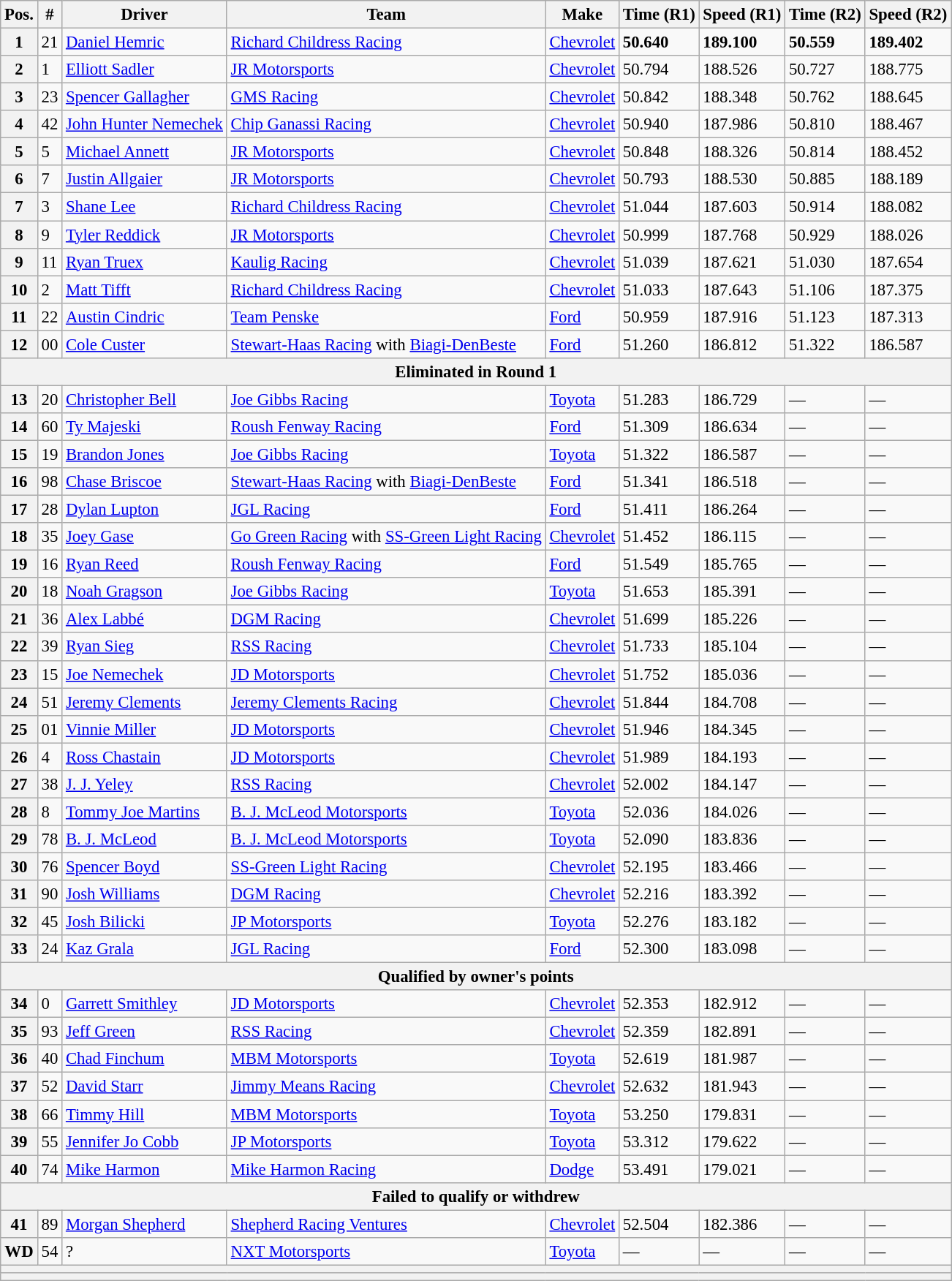<table class="wikitable" style="font-size:95%">
<tr>
<th>Pos.</th>
<th>#</th>
<th>Driver</th>
<th>Team</th>
<th>Make</th>
<th>Time (R1)</th>
<th>Speed (R1)</th>
<th>Time (R2)</th>
<th>Speed (R2)</th>
</tr>
<tr>
<th>1</th>
<td>21</td>
<td><a href='#'>Daniel Hemric</a></td>
<td><a href='#'>Richard Childress Racing</a></td>
<td><a href='#'>Chevrolet</a></td>
<td><strong>50.640</strong></td>
<td><strong>189.100</strong></td>
<td><strong>50.559</strong></td>
<td><strong>189.402</strong></td>
</tr>
<tr>
<th>2</th>
<td>1</td>
<td><a href='#'>Elliott Sadler</a></td>
<td><a href='#'>JR Motorsports</a></td>
<td><a href='#'>Chevrolet</a></td>
<td>50.794</td>
<td>188.526</td>
<td>50.727</td>
<td>188.775</td>
</tr>
<tr>
<th>3</th>
<td>23</td>
<td><a href='#'>Spencer Gallagher</a></td>
<td><a href='#'>GMS Racing</a></td>
<td><a href='#'>Chevrolet</a></td>
<td>50.842</td>
<td>188.348</td>
<td>50.762</td>
<td>188.645</td>
</tr>
<tr>
<th>4</th>
<td>42</td>
<td><a href='#'>John Hunter Nemechek</a></td>
<td><a href='#'>Chip Ganassi Racing</a></td>
<td><a href='#'>Chevrolet</a></td>
<td>50.940</td>
<td>187.986</td>
<td>50.810</td>
<td>188.467</td>
</tr>
<tr>
<th>5</th>
<td>5</td>
<td><a href='#'>Michael Annett</a></td>
<td><a href='#'>JR Motorsports</a></td>
<td><a href='#'>Chevrolet</a></td>
<td>50.848</td>
<td>188.326</td>
<td>50.814</td>
<td>188.452</td>
</tr>
<tr>
<th>6</th>
<td>7</td>
<td><a href='#'>Justin Allgaier</a></td>
<td><a href='#'>JR Motorsports</a></td>
<td><a href='#'>Chevrolet</a></td>
<td>50.793</td>
<td>188.530</td>
<td>50.885</td>
<td>188.189</td>
</tr>
<tr>
<th>7</th>
<td>3</td>
<td><a href='#'>Shane Lee</a></td>
<td><a href='#'>Richard Childress Racing</a></td>
<td><a href='#'>Chevrolet</a></td>
<td>51.044</td>
<td>187.603</td>
<td>50.914</td>
<td>188.082</td>
</tr>
<tr>
<th>8</th>
<td>9</td>
<td><a href='#'>Tyler Reddick</a></td>
<td><a href='#'>JR Motorsports</a></td>
<td><a href='#'>Chevrolet</a></td>
<td>50.999</td>
<td>187.768</td>
<td>50.929</td>
<td>188.026</td>
</tr>
<tr>
<th>9</th>
<td>11</td>
<td><a href='#'>Ryan Truex</a></td>
<td><a href='#'>Kaulig Racing</a></td>
<td><a href='#'>Chevrolet</a></td>
<td>51.039</td>
<td>187.621</td>
<td>51.030</td>
<td>187.654</td>
</tr>
<tr>
<th>10</th>
<td>2</td>
<td><a href='#'>Matt Tifft</a></td>
<td><a href='#'>Richard Childress Racing</a></td>
<td><a href='#'>Chevrolet</a></td>
<td>51.033</td>
<td>187.643</td>
<td>51.106</td>
<td>187.375</td>
</tr>
<tr>
<th>11</th>
<td>22</td>
<td><a href='#'>Austin Cindric</a></td>
<td><a href='#'>Team Penske</a></td>
<td><a href='#'>Ford</a></td>
<td>50.959</td>
<td>187.916</td>
<td>51.123</td>
<td>187.313</td>
</tr>
<tr>
<th>12</th>
<td>00</td>
<td><a href='#'>Cole Custer</a></td>
<td><a href='#'>Stewart-Haas Racing</a> with <a href='#'>Biagi-DenBeste</a></td>
<td><a href='#'>Ford</a></td>
<td>51.260</td>
<td>186.812</td>
<td>51.322</td>
<td>186.587</td>
</tr>
<tr>
<th colspan="9">Eliminated in Round 1</th>
</tr>
<tr>
<th>13</th>
<td>20</td>
<td><a href='#'>Christopher Bell</a></td>
<td><a href='#'>Joe Gibbs Racing</a></td>
<td><a href='#'>Toyota</a></td>
<td>51.283</td>
<td>186.729</td>
<td>—</td>
<td>—</td>
</tr>
<tr>
<th>14</th>
<td>60</td>
<td><a href='#'>Ty Majeski</a></td>
<td><a href='#'>Roush Fenway Racing</a></td>
<td><a href='#'>Ford</a></td>
<td>51.309</td>
<td>186.634</td>
<td>—</td>
<td>—</td>
</tr>
<tr>
<th>15</th>
<td>19</td>
<td><a href='#'>Brandon Jones</a></td>
<td><a href='#'>Joe Gibbs Racing</a></td>
<td><a href='#'>Toyota</a></td>
<td>51.322</td>
<td>186.587</td>
<td>—</td>
<td>—</td>
</tr>
<tr>
<th>16</th>
<td>98</td>
<td><a href='#'>Chase Briscoe</a></td>
<td><a href='#'>Stewart-Haas Racing</a> with <a href='#'>Biagi-DenBeste</a></td>
<td><a href='#'>Ford</a></td>
<td>51.341</td>
<td>186.518</td>
<td>—</td>
<td>—</td>
</tr>
<tr>
<th>17</th>
<td>28</td>
<td><a href='#'>Dylan Lupton</a></td>
<td><a href='#'>JGL Racing</a></td>
<td><a href='#'>Ford</a></td>
<td>51.411</td>
<td>186.264</td>
<td>—</td>
<td>—</td>
</tr>
<tr>
<th>18</th>
<td>35</td>
<td><a href='#'>Joey Gase</a></td>
<td><a href='#'>Go Green Racing</a> with <a href='#'>SS-Green Light Racing</a></td>
<td><a href='#'>Chevrolet</a></td>
<td>51.452</td>
<td>186.115</td>
<td>—</td>
<td>—</td>
</tr>
<tr>
<th>19</th>
<td>16</td>
<td><a href='#'>Ryan Reed</a></td>
<td><a href='#'>Roush Fenway Racing</a></td>
<td><a href='#'>Ford</a></td>
<td>51.549</td>
<td>185.765</td>
<td>—</td>
<td>—</td>
</tr>
<tr>
<th>20</th>
<td>18</td>
<td><a href='#'>Noah Gragson</a></td>
<td><a href='#'>Joe Gibbs Racing</a></td>
<td><a href='#'>Toyota</a></td>
<td>51.653</td>
<td>185.391</td>
<td>—</td>
<td>—</td>
</tr>
<tr>
<th>21</th>
<td>36</td>
<td><a href='#'>Alex Labbé</a></td>
<td><a href='#'>DGM Racing</a></td>
<td><a href='#'>Chevrolet</a></td>
<td>51.699</td>
<td>185.226</td>
<td>—</td>
<td>—</td>
</tr>
<tr>
<th>22</th>
<td>39</td>
<td><a href='#'>Ryan Sieg</a></td>
<td><a href='#'>RSS Racing</a></td>
<td><a href='#'>Chevrolet</a></td>
<td>51.733</td>
<td>185.104</td>
<td>—</td>
<td>—</td>
</tr>
<tr>
<th>23</th>
<td>15</td>
<td><a href='#'>Joe Nemechek</a></td>
<td><a href='#'>JD Motorsports</a></td>
<td><a href='#'>Chevrolet</a></td>
<td>51.752</td>
<td>185.036</td>
<td>—</td>
<td>—</td>
</tr>
<tr>
<th>24</th>
<td>51</td>
<td><a href='#'>Jeremy Clements</a></td>
<td><a href='#'>Jeremy Clements Racing</a></td>
<td><a href='#'>Chevrolet</a></td>
<td>51.844</td>
<td>184.708</td>
<td>—</td>
<td>—</td>
</tr>
<tr>
<th>25</th>
<td>01</td>
<td><a href='#'>Vinnie Miller</a></td>
<td><a href='#'>JD Motorsports</a></td>
<td><a href='#'>Chevrolet</a></td>
<td>51.946</td>
<td>184.345</td>
<td>—</td>
<td>—</td>
</tr>
<tr>
<th>26</th>
<td>4</td>
<td><a href='#'>Ross Chastain</a></td>
<td><a href='#'>JD Motorsports</a></td>
<td><a href='#'>Chevrolet</a></td>
<td>51.989</td>
<td>184.193</td>
<td>—</td>
<td>—</td>
</tr>
<tr>
<th>27</th>
<td>38</td>
<td><a href='#'>J. J. Yeley</a></td>
<td><a href='#'>RSS Racing</a></td>
<td><a href='#'>Chevrolet</a></td>
<td>52.002</td>
<td>184.147</td>
<td>—</td>
<td>—</td>
</tr>
<tr>
<th>28</th>
<td>8</td>
<td><a href='#'>Tommy Joe Martins</a></td>
<td><a href='#'>B. J. McLeod Motorsports</a></td>
<td><a href='#'>Toyota</a></td>
<td>52.036</td>
<td>184.026</td>
<td>—</td>
<td>—</td>
</tr>
<tr>
<th>29</th>
<td>78</td>
<td><a href='#'>B. J. McLeod</a></td>
<td><a href='#'>B. J. McLeod Motorsports</a></td>
<td><a href='#'>Toyota</a></td>
<td>52.090</td>
<td>183.836</td>
<td>—</td>
<td>—</td>
</tr>
<tr>
<th>30</th>
<td>76</td>
<td><a href='#'>Spencer Boyd</a></td>
<td><a href='#'>SS-Green Light Racing</a></td>
<td><a href='#'>Chevrolet</a></td>
<td>52.195</td>
<td>183.466</td>
<td>—</td>
<td>—</td>
</tr>
<tr>
<th>31</th>
<td>90</td>
<td><a href='#'>Josh Williams</a></td>
<td><a href='#'>DGM Racing</a></td>
<td><a href='#'>Chevrolet</a></td>
<td>52.216</td>
<td>183.392</td>
<td>—</td>
<td>—</td>
</tr>
<tr>
<th>32</th>
<td>45</td>
<td><a href='#'>Josh Bilicki</a></td>
<td><a href='#'>JP Motorsports</a></td>
<td><a href='#'>Toyota</a></td>
<td>52.276</td>
<td>183.182</td>
<td>—</td>
<td>—</td>
</tr>
<tr>
<th>33</th>
<td>24</td>
<td><a href='#'>Kaz Grala</a></td>
<td><a href='#'>JGL Racing</a></td>
<td><a href='#'>Ford</a></td>
<td>52.300</td>
<td>183.098</td>
<td>—</td>
<td>—</td>
</tr>
<tr>
<th colspan="9">Qualified by owner's points</th>
</tr>
<tr>
<th>34</th>
<td>0</td>
<td><a href='#'>Garrett Smithley</a></td>
<td><a href='#'>JD Motorsports</a></td>
<td><a href='#'>Chevrolet</a></td>
<td>52.353</td>
<td>182.912</td>
<td>—</td>
<td>—</td>
</tr>
<tr>
<th>35</th>
<td>93</td>
<td><a href='#'>Jeff Green</a></td>
<td><a href='#'>RSS Racing</a></td>
<td><a href='#'>Chevrolet</a></td>
<td>52.359</td>
<td>182.891</td>
<td>—</td>
<td>—</td>
</tr>
<tr>
<th>36</th>
<td>40</td>
<td><a href='#'>Chad Finchum</a></td>
<td><a href='#'>MBM Motorsports</a></td>
<td><a href='#'>Toyota</a></td>
<td>52.619</td>
<td>181.987</td>
<td>—</td>
<td>—</td>
</tr>
<tr>
<th>37</th>
<td>52</td>
<td><a href='#'>David Starr</a></td>
<td><a href='#'>Jimmy Means Racing</a></td>
<td><a href='#'>Chevrolet</a></td>
<td>52.632</td>
<td>181.943</td>
<td>—</td>
<td>—</td>
</tr>
<tr>
<th>38</th>
<td>66</td>
<td><a href='#'>Timmy Hill</a></td>
<td><a href='#'>MBM Motorsports</a></td>
<td><a href='#'>Toyota</a></td>
<td>53.250</td>
<td>179.831</td>
<td>—</td>
<td>—</td>
</tr>
<tr>
<th>39</th>
<td>55</td>
<td><a href='#'>Jennifer Jo Cobb</a></td>
<td><a href='#'>JP Motorsports</a></td>
<td><a href='#'>Toyota</a></td>
<td>53.312</td>
<td>179.622</td>
<td>—</td>
<td>—</td>
</tr>
<tr>
<th>40</th>
<td>74</td>
<td><a href='#'>Mike Harmon</a></td>
<td><a href='#'>Mike Harmon Racing</a></td>
<td><a href='#'>Dodge</a></td>
<td>53.491</td>
<td>179.021</td>
<td>—</td>
<td>—</td>
</tr>
<tr>
<th colspan="9">Failed to qualify or withdrew</th>
</tr>
<tr>
<th>41</th>
<td>89</td>
<td><a href='#'>Morgan Shepherd</a></td>
<td><a href='#'>Shepherd Racing Ventures</a></td>
<td><a href='#'>Chevrolet</a></td>
<td>52.504</td>
<td>182.386</td>
<td>—</td>
<td>—</td>
</tr>
<tr>
<th>WD</th>
<td>54</td>
<td>?</td>
<td><a href='#'>NXT Motorsports</a></td>
<td><a href='#'>Toyota</a></td>
<td>—</td>
<td>—</td>
<td>—</td>
<td>—</td>
</tr>
<tr>
<th colspan="9"></th>
</tr>
<tr>
<th colspan="9"></th>
</tr>
</table>
